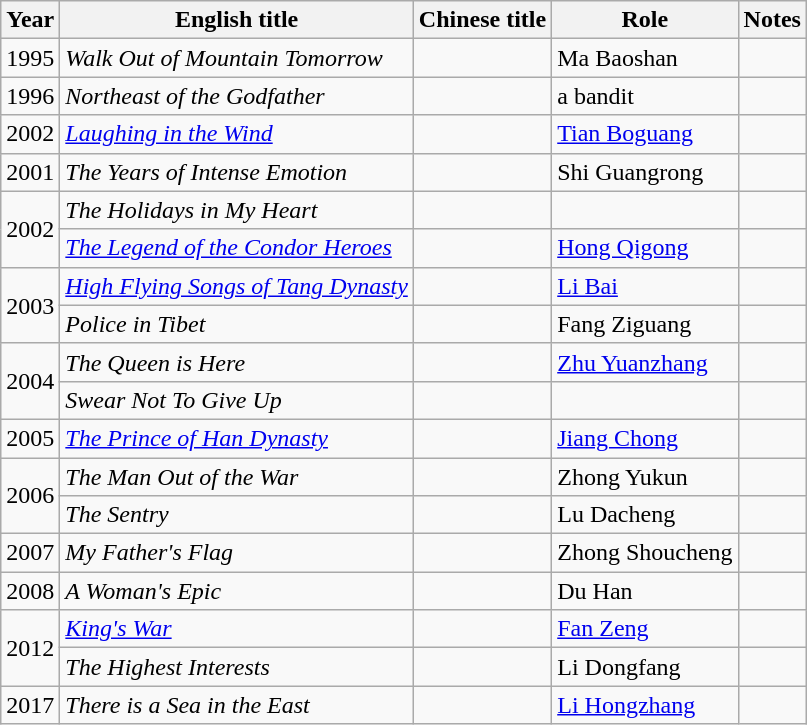<table class="wikitable">
<tr>
<th>Year</th>
<th>English title</th>
<th>Chinese title</th>
<th>Role</th>
<th>Notes</th>
</tr>
<tr>
<td>1995</td>
<td><em>Walk Out of Mountain Tomorrow</em></td>
<td></td>
<td>Ma Baoshan</td>
<td></td>
</tr>
<tr>
<td>1996</td>
<td><em>Northeast of the Godfather</em></td>
<td></td>
<td>a bandit</td>
<td></td>
</tr>
<tr>
<td>2002</td>
<td><em><a href='#'>Laughing in the Wind</a></em></td>
<td></td>
<td><a href='#'>Tian Boguang</a></td>
<td></td>
</tr>
<tr>
<td>2001</td>
<td><em>The Years of Intense Emotion</em></td>
<td></td>
<td>Shi Guangrong</td>
<td></td>
</tr>
<tr>
<td rowspan="2">2002</td>
<td><em>The Holidays in My Heart</em></td>
<td></td>
<td></td>
<td></td>
</tr>
<tr>
<td><em><a href='#'>The Legend of the Condor Heroes</a></em></td>
<td></td>
<td><a href='#'>Hong Qigong</a></td>
<td></td>
</tr>
<tr>
<td rowspan="2">2003</td>
<td><em><a href='#'>High Flying Songs of Tang Dynasty</a></em></td>
<td></td>
<td><a href='#'>Li Bai</a></td>
<td></td>
</tr>
<tr>
<td><em>Police in Tibet</em></td>
<td></td>
<td>Fang Ziguang</td>
<td></td>
</tr>
<tr>
<td rowspan="2">2004</td>
<td><em>The Queen is Here</em></td>
<td></td>
<td><a href='#'>Zhu Yuanzhang</a></td>
<td></td>
</tr>
<tr>
<td><em>Swear Not To Give Up</em></td>
<td></td>
<td></td>
<td></td>
</tr>
<tr>
<td>2005</td>
<td><em><a href='#'>The Prince of Han Dynasty</a></em></td>
<td></td>
<td><a href='#'>Jiang Chong</a></td>
<td></td>
</tr>
<tr>
<td rowspan="2">2006</td>
<td><em>The Man Out of the War</em></td>
<td></td>
<td>Zhong Yukun</td>
<td></td>
</tr>
<tr>
<td><em> The Sentry</em></td>
<td></td>
<td>Lu Dacheng</td>
<td></td>
</tr>
<tr>
<td>2007</td>
<td><em>My Father's Flag</em></td>
<td></td>
<td>Zhong Shoucheng</td>
<td></td>
</tr>
<tr>
<td>2008</td>
<td><em>A Woman's Epic</em></td>
<td></td>
<td>Du Han</td>
<td></td>
</tr>
<tr>
<td rowspan="2">2012</td>
<td><em><a href='#'>King's War</a></em></td>
<td></td>
<td><a href='#'>Fan Zeng</a></td>
<td></td>
</tr>
<tr>
<td><em>The Highest Interests</em></td>
<td></td>
<td>Li Dongfang</td>
<td></td>
</tr>
<tr>
<td>2017</td>
<td><em>There is a Sea in the East</em></td>
<td></td>
<td><a href='#'>Li Hongzhang</a></td>
<td></td>
</tr>
</table>
